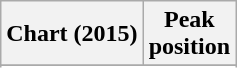<table class="wikitable sortable plainrowheaders" style="text-align:center">
<tr>
<th scope="col">Chart (2015)</th>
<th scope="col">Peak<br>position</th>
</tr>
<tr>
</tr>
<tr>
</tr>
</table>
